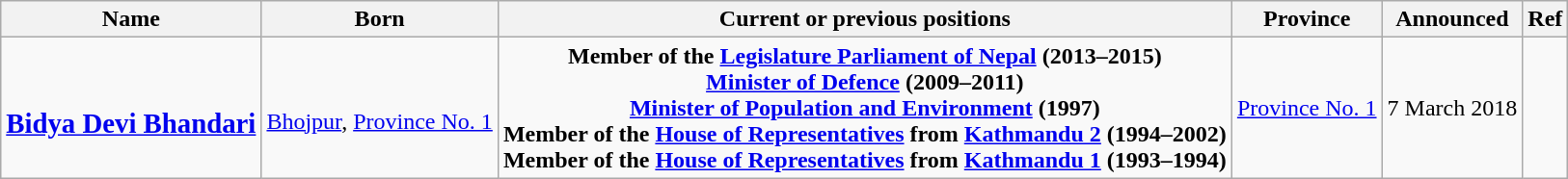<table class="wikitable sortable" style="text-align:center">
<tr>
<th>Name</th>
<th>Born</th>
<th>Current or previous positions</th>
<th>Province</th>
<th>Announced</th>
<th class="unsortable">Ref</th>
</tr>
<tr>
<td data-sort-value="Kovind"><strong><big></big></strong><br><big><strong><a href='#'>Bidya Devi Bhandari</a></strong></big></td>
<td><br><a href='#'>Bhojpur</a>, <a href='#'>Province No. 1</a></td>
<td data-sort-value="Governor"><strong>Member of the <a href='#'>Legislature Parliament of Nepal</a> (2013–2015)</strong><br><strong><a href='#'>Minister of Defence</a> (2009–2011)</strong><br><strong><a href='#'>Minister of Population and Environment</a> (1997)</strong><br><strong>Member of the <a href='#'>House of Representatives</a> from <a href='#'>Kathmandu 2</a> (1994–2002)</strong><br><strong>Member of the <a href='#'>House of Representatives</a> from <a href='#'>Kathmandu 1</a> (1993–1994)</strong></td>
<td><a href='#'>Province No. 1</a></td>
<td>7 March 2018</td>
<td></td>
</tr>
</table>
